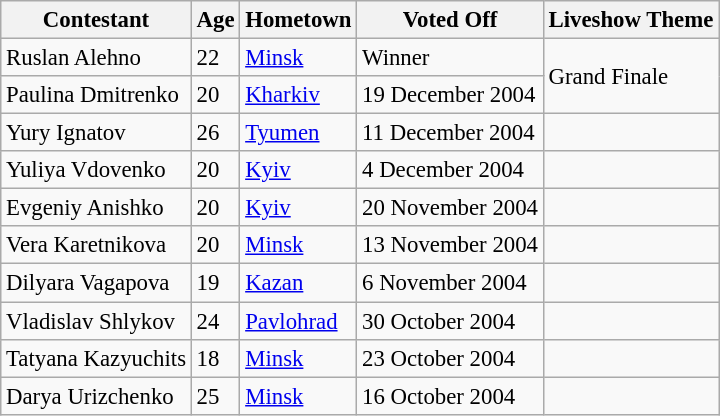<table class="wikitable" style="font-size:95%;">
<tr>
<th>Contestant</th>
<th>Age</th>
<th>Hometown</th>
<th>Voted Off</th>
<th>Liveshow Theme</th>
</tr>
<tr>
<td>Ruslan Alehno</td>
<td>22</td>
<td><a href='#'>Minsk</a></td>
<td>Winner</td>
<td rowspan="2">Grand Finale</td>
</tr>
<tr>
<td>Paulina Dmitrenko</td>
<td>20</td>
<td><a href='#'>Kharkiv</a></td>
<td>19 December 2004</td>
</tr>
<tr>
<td>Yury Ignatov</td>
<td>26</td>
<td><a href='#'>Tyumen</a></td>
<td>11 December 2004</td>
<td></td>
</tr>
<tr>
<td>Yuliya Vdovenko</td>
<td>20</td>
<td><a href='#'>Kyiv</a></td>
<td>4 December 2004</td>
<td></td>
</tr>
<tr>
<td>Evgeniy Anishko</td>
<td>20</td>
<td><a href='#'>Kyiv</a></td>
<td>20 November 2004</td>
<td></td>
</tr>
<tr>
<td>Vera Karetnikova</td>
<td>20</td>
<td><a href='#'>Minsk</a></td>
<td>13 November 2004</td>
<td></td>
</tr>
<tr>
<td>Dilyara Vagapova</td>
<td>19</td>
<td><a href='#'>Kazan</a></td>
<td>6 November 2004</td>
<td></td>
</tr>
<tr>
<td>Vladislav Shlykov</td>
<td>24</td>
<td><a href='#'>Pavlohrad</a></td>
<td>30 October 2004</td>
<td></td>
</tr>
<tr>
<td>Tatyana Kazyuchits</td>
<td>18</td>
<td><a href='#'>Minsk</a></td>
<td>23 October 2004</td>
<td></td>
</tr>
<tr>
<td>Darya Urizchenko</td>
<td>25</td>
<td><a href='#'>Minsk</a></td>
<td>16 October 2004</td>
<td></td>
</tr>
</table>
